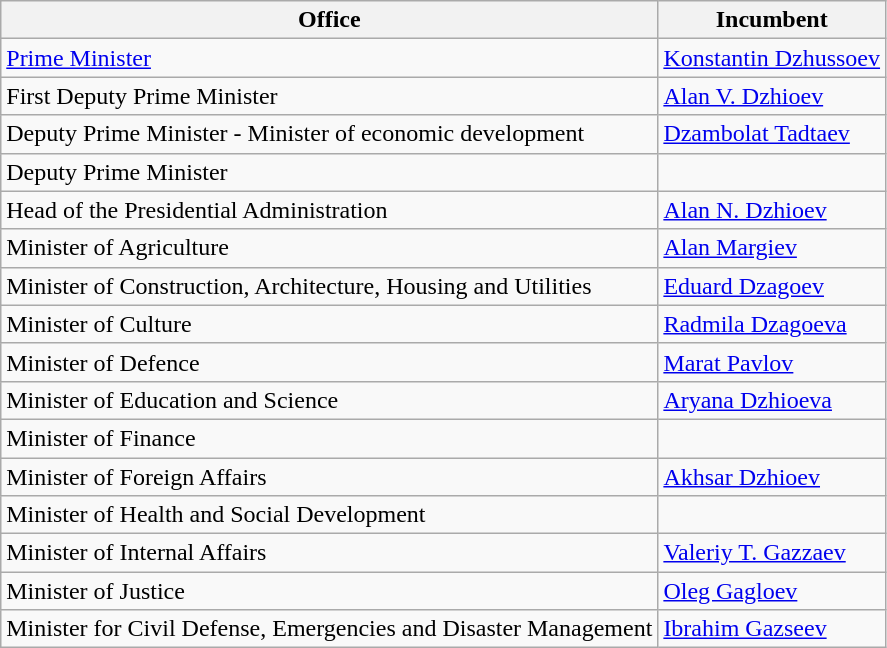<table class=wikitable>
<tr>
<th>Office</th>
<th>Incumbent</th>
</tr>
<tr>
<td><a href='#'>Prime Minister</a></td>
<td><a href='#'>Konstantin Dzhussoev</a></td>
</tr>
<tr>
<td>First Deputy Prime Minister</td>
<td><a href='#'>Alan V. Dzhioev</a></td>
</tr>
<tr>
<td>Deputy Prime Minister - Minister of economic development</td>
<td><a href='#'>Dzambolat Tadtaev</a></td>
</tr>
<tr>
<td>Deputy Prime Minister</td>
<td></td>
</tr>
<tr>
<td>Head of the Presidential Administration</td>
<td><a href='#'>Alan N. Dzhioev</a></td>
</tr>
<tr>
<td>Minister of Agriculture</td>
<td><a href='#'>Alan Margiev</a></td>
</tr>
<tr>
<td>Minister of Construction, Architecture, Housing and Utilities</td>
<td><a href='#'>Eduard Dzagoev</a></td>
</tr>
<tr>
<td>Minister of Culture</td>
<td><a href='#'>Radmila Dzagoeva</a></td>
</tr>
<tr>
<td>Minister of Defence</td>
<td><a href='#'>Marat Pavlov</a></td>
</tr>
<tr>
<td>Minister of Education and Science</td>
<td><a href='#'>Aryana Dzhioeva</a></td>
</tr>
<tr>
<td>Minister of Finance</td>
<td></td>
</tr>
<tr>
<td>Minister of Foreign Affairs</td>
<td><a href='#'>Akhsar Dzhioev</a></td>
</tr>
<tr>
<td>Minister of Health and Social Development</td>
<td></td>
</tr>
<tr>
<td>Minister of Internal Affairs</td>
<td><a href='#'>Valeriy T. Gazzaev</a></td>
</tr>
<tr>
<td>Minister of Justice</td>
<td><a href='#'>Oleg Gagloev</a></td>
</tr>
<tr>
<td>Minister for Civil Defense, Emergencies and Disaster Management</td>
<td><a href='#'>Ibrahim Gazseev</a></td>
</tr>
</table>
